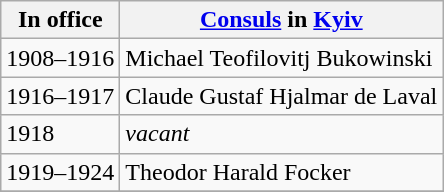<table class="wikitable">
<tr>
<th>In office</th>
<th><a href='#'>Consuls</a> in <a href='#'>Kyiv</a></th>
</tr>
<tr>
<td>1908–1916</td>
<td>Michael Teofilovitj Bukowinski</td>
</tr>
<tr>
<td>1916–1917</td>
<td>Claude Gustaf Hjalmar de Laval</td>
</tr>
<tr>
<td>1918</td>
<td><em>vacant</em></td>
</tr>
<tr>
<td>1919–1924</td>
<td>Theodor Harald Focker</td>
</tr>
<tr>
</tr>
</table>
